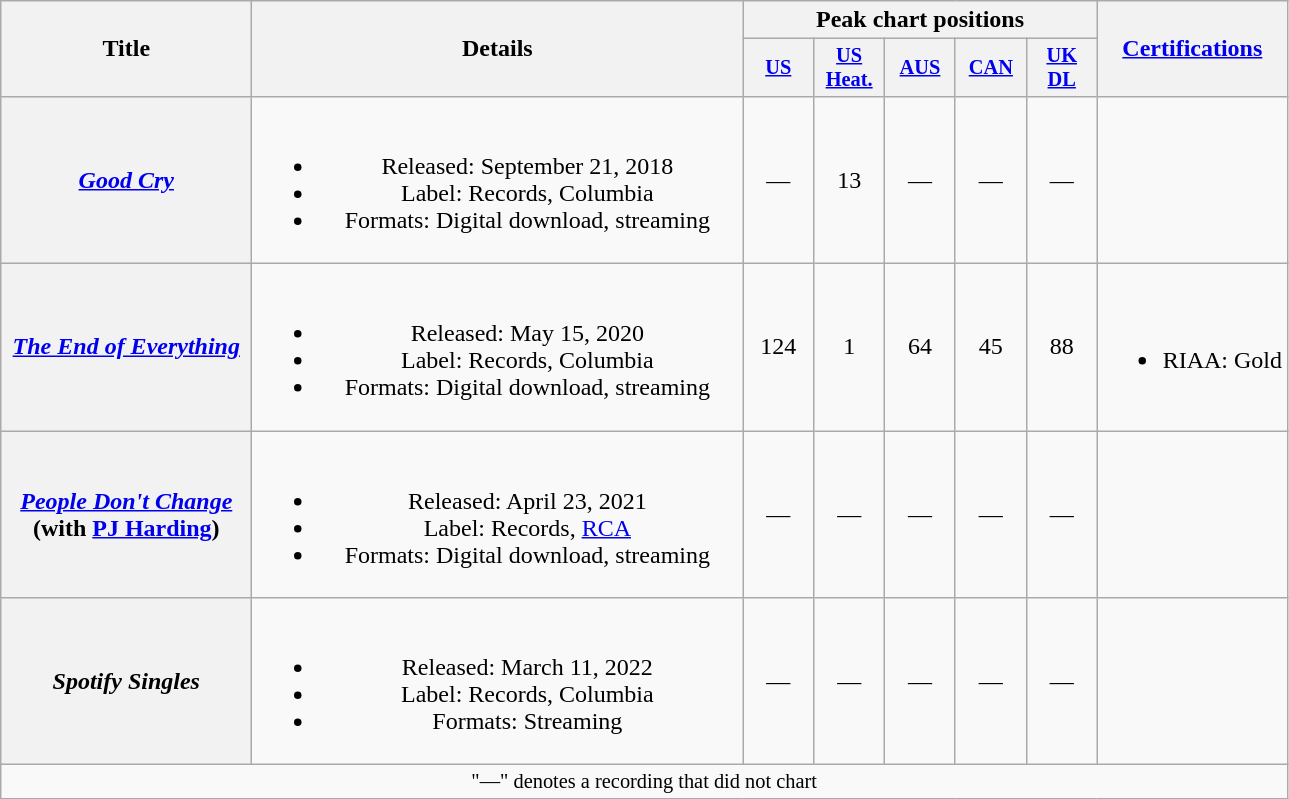<table class="wikitable plainrowheaders" style="text-align:center;">
<tr>
<th scope="col" rowspan="2" style="width:10em;">Title</th>
<th scope="col" rowspan="2" style="width:20em;">Details</th>
<th scope="col" colspan="5">Peak chart positions</th>
<th rowspan="2"><a href='#'>Certifications</a></th>
</tr>
<tr>
<th scope="col" style="width:3em;font-size:85%;"><a href='#'>US</a><br></th>
<th scope="col" style="width:3em;font-size:85%;"><a href='#'>US<br>Heat.</a><br></th>
<th scope="col" style="width:3em;font-size:85%;"><a href='#'>AUS</a><br></th>
<th scope="col" style="width:3em;font-size:85%;"><a href='#'>CAN</a><br></th>
<th scope="col" style="width:3em;font-size:85%;"><a href='#'>UK<br>DL</a><br></th>
</tr>
<tr>
<th scope="row"><em><a href='#'>Good Cry</a></em></th>
<td><br><ul><li>Released: September 21, 2018</li><li>Label: Records, Columbia</li><li>Formats: Digital download, streaming</li></ul></td>
<td>—</td>
<td>13</td>
<td>—</td>
<td>—</td>
<td>—</td>
<td></td>
</tr>
<tr>
<th scope="row"><em><a href='#'>The End of Everything</a></em></th>
<td><br><ul><li>Released: May 15, 2020</li><li>Label: Records, Columbia</li><li>Formats: Digital download, streaming</li></ul></td>
<td>124</td>
<td>1</td>
<td>64</td>
<td>45</td>
<td>88</td>
<td><br><ul><li>RIAA: Gold</li></ul></td>
</tr>
<tr>
<th scope="row"><em><a href='#'>People Don't Change</a></em><br><span>(with <a href='#'>PJ Harding</a>)</span></th>
<td><br><ul><li>Released: April 23, 2021</li><li>Label: Records, <a href='#'>RCA</a></li><li>Formats: Digital download, streaming</li></ul></td>
<td>—</td>
<td>—</td>
<td>—</td>
<td>—</td>
<td>—</td>
<td></td>
</tr>
<tr>
<th scope="row"><em>Spotify Singles</em></th>
<td><br><ul><li>Released: March 11, 2022</li><li>Label: Records, Columbia</li><li>Formats: Streaming</li></ul></td>
<td>—</td>
<td>—</td>
<td>—</td>
<td>—</td>
<td>—</td>
<td></td>
</tr>
<tr>
<td colspan="8" style="font-size:85%">"—" denotes a recording that did not chart</td>
</tr>
</table>
